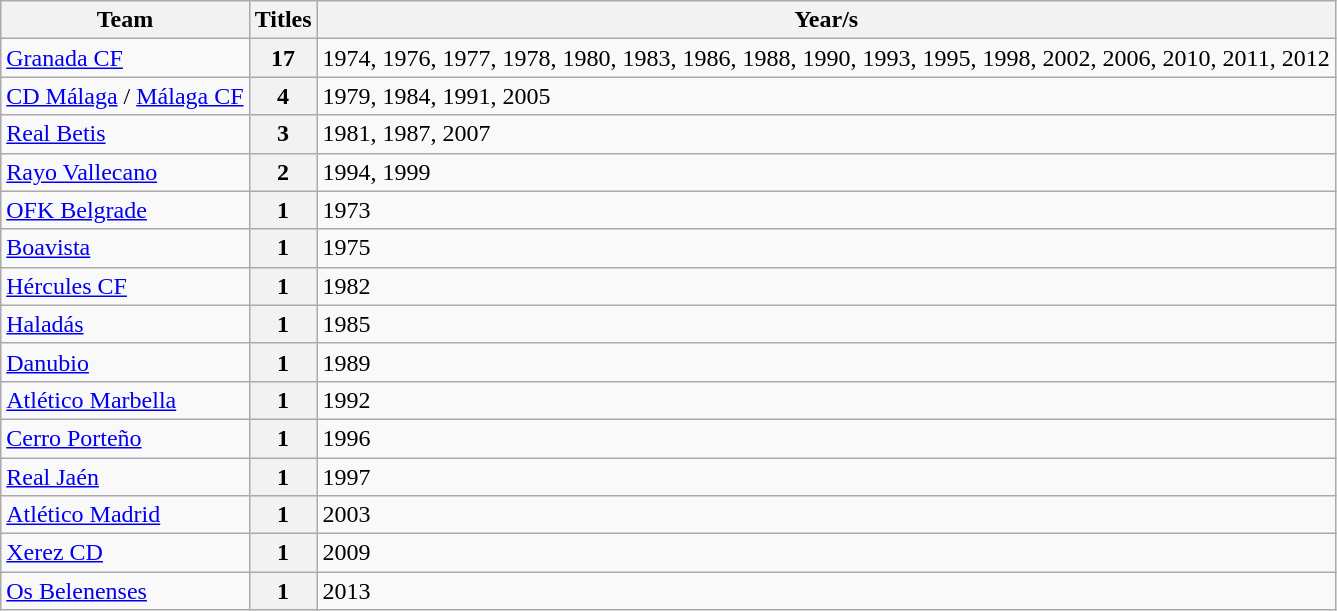<table class="wikitable">
<tr>
<th>Team</th>
<th>Titles</th>
<th>Year/s</th>
</tr>
<tr>
<td> <a href='#'>Granada CF</a></td>
<th><strong>17</strong></th>
<td>1974, 1976, 1977, 1978, 1980, 1983, 1986, 1988, 1990, 1993, 1995, 1998, 2002, 2006, 2010, 2011, 2012</td>
</tr>
<tr>
<td> <a href='#'>CD Málaga</a> / <a href='#'>Málaga CF</a></td>
<th><strong>4</strong></th>
<td>1979, 1984, 1991, 2005</td>
</tr>
<tr>
<td> <a href='#'>Real Betis</a></td>
<th><strong>3</strong></th>
<td>1981, 1987, 2007</td>
</tr>
<tr>
<td> <a href='#'>Rayo Vallecano</a></td>
<th><strong>2</strong></th>
<td>1994, 1999</td>
</tr>
<tr>
<td> <a href='#'>OFK Belgrade</a></td>
<th><strong>1</strong></th>
<td>1973</td>
</tr>
<tr>
<td> <a href='#'>Boavista</a></td>
<th><strong>1</strong></th>
<td>1975</td>
</tr>
<tr>
<td> <a href='#'>Hércules CF</a></td>
<th><strong>1</strong></th>
<td>1982</td>
</tr>
<tr>
<td> <a href='#'>Haladás</a></td>
<th><strong>1</strong></th>
<td>1985</td>
</tr>
<tr>
<td> <a href='#'>Danubio</a></td>
<th><strong>1</strong></th>
<td>1989</td>
</tr>
<tr>
<td> <a href='#'>Atlético Marbella</a></td>
<th><strong>1</strong></th>
<td>1992</td>
</tr>
<tr>
<td> <a href='#'>Cerro Porteño</a></td>
<th><strong>1</strong></th>
<td>1996</td>
</tr>
<tr>
<td> <a href='#'>Real Jaén</a></td>
<th><strong>1</strong></th>
<td>1997</td>
</tr>
<tr>
<td> <a href='#'>Atlético Madrid</a></td>
<th><strong>1</strong></th>
<td>2003</td>
</tr>
<tr>
<td> <a href='#'>Xerez CD</a></td>
<th><strong>1</strong></th>
<td>2009</td>
</tr>
<tr>
<td> <a href='#'>Os Belenenses</a></td>
<th><strong>1</strong></th>
<td>2013</td>
</tr>
</table>
